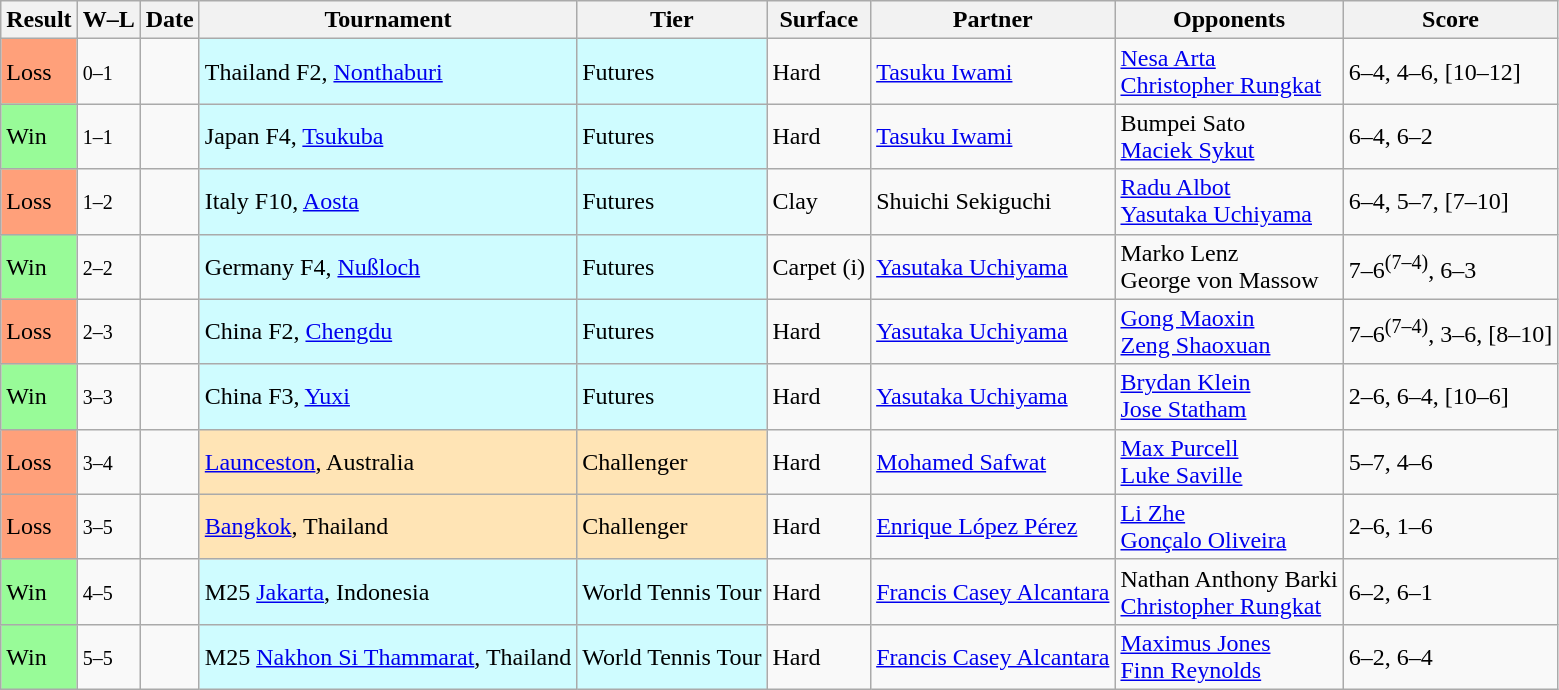<table class="sortable wikitable">
<tr>
<th>Result</th>
<th class="unsortable">W–L</th>
<th>Date</th>
<th>Tournament</th>
<th>Tier</th>
<th>Surface</th>
<th>Partner</th>
<th>Opponents</th>
<th class="unsortable">Score</th>
</tr>
<tr>
<td bgcolor=FFA07A>Loss</td>
<td><small>0–1</small></td>
<td></td>
<td style="background:#cffcff;">Thailand F2, <a href='#'>Nonthaburi</a></td>
<td style="background:#cffcff;">Futures</td>
<td>Hard</td>
<td> <a href='#'>Tasuku Iwami</a></td>
<td> <a href='#'>Nesa Arta</a><br> <a href='#'>Christopher Rungkat</a></td>
<td>6–4, 4–6, [10–12]</td>
</tr>
<tr>
<td bgcolor=98fb98>Win</td>
<td><small>1–1</small></td>
<td></td>
<td style="background:#cffcff;">Japan F4, <a href='#'>Tsukuba</a></td>
<td style="background:#cffcff;">Futures</td>
<td>Hard</td>
<td> <a href='#'>Tasuku Iwami</a></td>
<td> Bumpei Sato<br> <a href='#'>Maciek Sykut</a></td>
<td>6–4, 6–2</td>
</tr>
<tr>
<td bgcolor=FFA07A>Loss</td>
<td><small>1–2</small></td>
<td></td>
<td style="background:#cffcff;">Italy F10, <a href='#'>Aosta</a></td>
<td style="background:#cffcff;">Futures</td>
<td>Clay</td>
<td> Shuichi Sekiguchi</td>
<td> <a href='#'>Radu Albot</a><br> <a href='#'>Yasutaka Uchiyama</a></td>
<td>6–4, 5–7, [7–10]</td>
</tr>
<tr>
<td bgcolor=98fb98>Win</td>
<td><small>2–2</small></td>
<td></td>
<td style="background:#cffcff;">Germany F4, <a href='#'>Nußloch</a></td>
<td style="background:#cffcff;">Futures</td>
<td>Carpet (i)</td>
<td> <a href='#'>Yasutaka Uchiyama</a></td>
<td> Marko Lenz<br> George von Massow</td>
<td>7–6<sup>(7–4)</sup>, 6–3</td>
</tr>
<tr>
<td bgcolor=FFA07A>Loss</td>
<td><small>2–3</small></td>
<td></td>
<td style="background:#cffcff;">China F2, <a href='#'>Chengdu</a></td>
<td style="background:#cffcff;">Futures</td>
<td>Hard</td>
<td> <a href='#'>Yasutaka Uchiyama</a></td>
<td> <a href='#'>Gong Maoxin</a><br> <a href='#'>Zeng Shaoxuan</a></td>
<td>7–6<sup>(7–4)</sup>, 3–6, [8–10]</td>
</tr>
<tr>
<td bgcolor=98fb98>Win</td>
<td><small>3–3</small></td>
<td></td>
<td style="background:#cffcff;">China F3, <a href='#'>Yuxi</a></td>
<td style="background:#cffcff;">Futures</td>
<td>Hard</td>
<td> <a href='#'>Yasutaka Uchiyama</a></td>
<td> <a href='#'>Brydan Klein</a><br> <a href='#'>Jose Statham</a></td>
<td>2–6, 6–4, [10–6]</td>
</tr>
<tr>
<td bgcolor=FFA07A>Loss</td>
<td><small>3–4</small></td>
<td><a href='#'></a></td>
<td style="background:moccasin;"><a href='#'>Launceston</a>, Australia</td>
<td style="background:moccasin;">Challenger</td>
<td>Hard</td>
<td> <a href='#'>Mohamed Safwat</a></td>
<td> <a href='#'>Max Purcell</a><br> <a href='#'>Luke Saville</a></td>
<td>5–7, 4–6</td>
</tr>
<tr>
<td bgcolor=FFA07A>Loss</td>
<td><small>3–5</small></td>
<td><a href='#'></a></td>
<td style="background:moccasin;"><a href='#'>Bangkok</a>, Thailand</td>
<td style="background:moccasin;">Challenger</td>
<td>Hard</td>
<td> <a href='#'>Enrique López Pérez</a></td>
<td> <a href='#'>Li Zhe</a><br> <a href='#'>Gonçalo Oliveira</a></td>
<td>2–6, 1–6</td>
</tr>
<tr>
<td bgcolor=98fb98>Win</td>
<td><small>4–5</small></td>
<td></td>
<td style="background:#cffcff;">M25 <a href='#'>Jakarta</a>, Indonesia</td>
<td style="background:#cffcff;">World Tennis Tour</td>
<td>Hard</td>
<td> <a href='#'>Francis Casey Alcantara</a></td>
<td> Nathan Anthony Barki <br>  <a href='#'>Christopher Rungkat</a></td>
<td>6–2, 6–1</td>
</tr>
<tr>
<td bgcolor=98fb98>Win</td>
<td><small>5–5</small></td>
<td></td>
<td style="background:#cffcff;">M25 <a href='#'>Nakhon Si Thammarat</a>, Thailand</td>
<td style="background:#cffcff;">World Tennis Tour</td>
<td>Hard</td>
<td> <a href='#'>Francis Casey Alcantara</a></td>
<td> <a href='#'>Maximus Jones</a> <br>  <a href='#'>Finn Reynolds</a></td>
<td>6–2, 6–4</td>
</tr>
</table>
